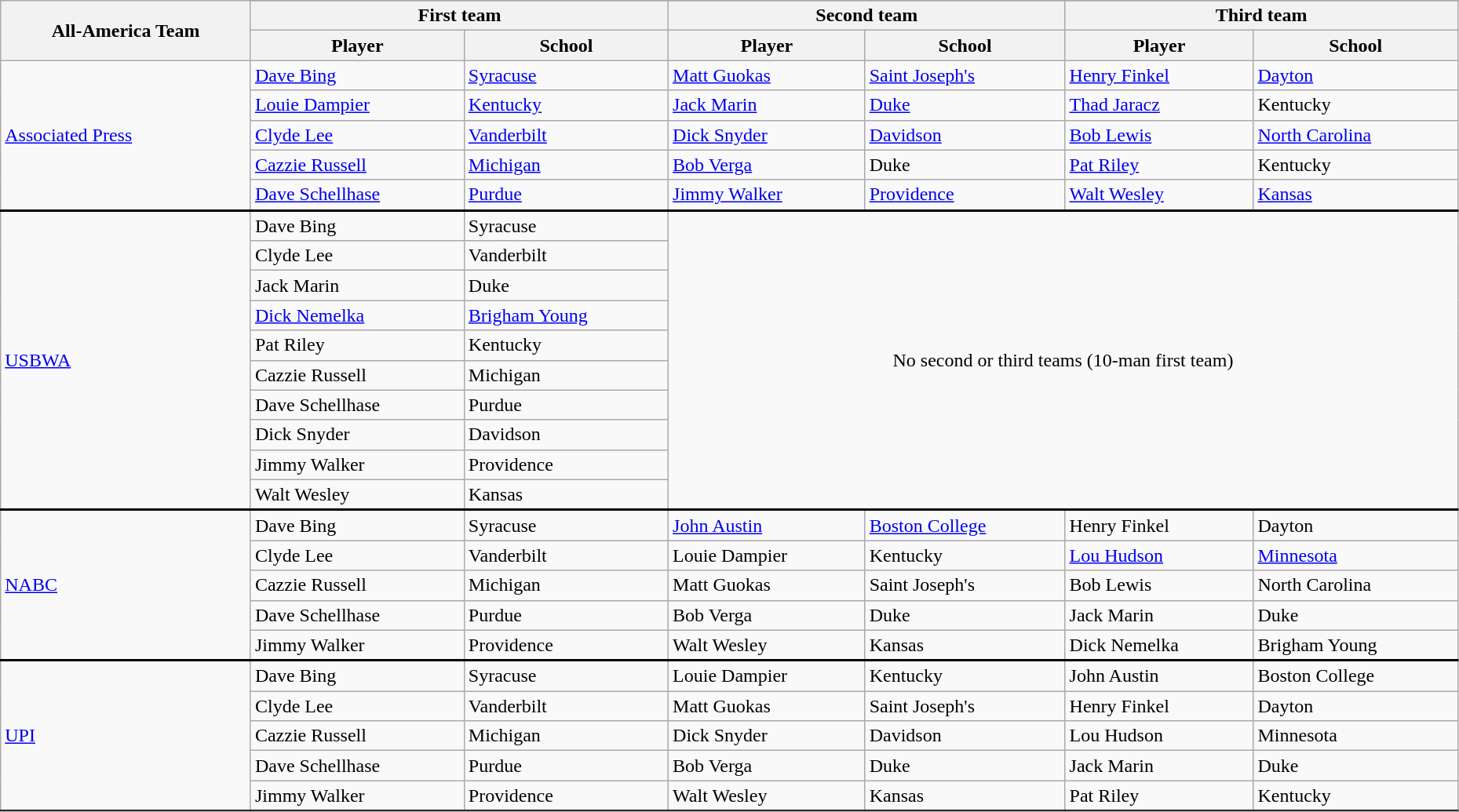<table class="wikitable" style="width:98%;">
<tr>
<th rowspan=3>All-America Team</th>
</tr>
<tr>
<th colspan=2>First team</th>
<th colspan=2>Second team</th>
<th colspan=2>Third team</th>
</tr>
<tr>
<th>Player</th>
<th>School</th>
<th>Player</th>
<th>School</th>
<th>Player</th>
<th>School</th>
</tr>
<tr>
<td rowspan=5><a href='#'>Associated Press</a></td>
<td><a href='#'>Dave Bing</a></td>
<td><a href='#'>Syracuse</a></td>
<td><a href='#'>Matt Guokas</a></td>
<td><a href='#'>Saint Joseph's</a></td>
<td><a href='#'>Henry Finkel</a></td>
<td><a href='#'>Dayton</a></td>
</tr>
<tr>
<td><a href='#'>Louie Dampier</a></td>
<td><a href='#'>Kentucky</a></td>
<td><a href='#'>Jack Marin</a></td>
<td><a href='#'>Duke</a></td>
<td><a href='#'>Thad Jaracz</a></td>
<td>Kentucky</td>
</tr>
<tr>
<td><a href='#'>Clyde Lee</a></td>
<td><a href='#'>Vanderbilt</a></td>
<td><a href='#'>Dick Snyder</a></td>
<td><a href='#'>Davidson</a></td>
<td><a href='#'>Bob Lewis</a></td>
<td><a href='#'>North Carolina</a></td>
</tr>
<tr>
<td><a href='#'>Cazzie Russell</a></td>
<td><a href='#'>Michigan</a></td>
<td><a href='#'>Bob Verga</a></td>
<td>Duke</td>
<td><a href='#'>Pat Riley</a></td>
<td>Kentucky</td>
</tr>
<tr>
<td><a href='#'>Dave Schellhase</a></td>
<td><a href='#'>Purdue</a></td>
<td><a href='#'>Jimmy Walker</a></td>
<td><a href='#'>Providence</a></td>
<td><a href='#'>Walt Wesley</a></td>
<td><a href='#'>Kansas</a></td>
</tr>
<tr style = "border-top:2px solid black;">
<td rowspan=10><a href='#'>USBWA</a></td>
<td>Dave Bing</td>
<td>Syracuse</td>
<td rowspan=10 colspan=6 align=center>No second or third teams (10-man first team)</td>
</tr>
<tr>
<td>Clyde Lee</td>
<td>Vanderbilt</td>
</tr>
<tr>
<td>Jack Marin</td>
<td>Duke</td>
</tr>
<tr>
<td><a href='#'>Dick Nemelka</a></td>
<td><a href='#'>Brigham Young</a></td>
</tr>
<tr>
<td>Pat Riley</td>
<td>Kentucky</td>
</tr>
<tr>
<td>Cazzie Russell</td>
<td>Michigan</td>
</tr>
<tr>
<td>Dave Schellhase</td>
<td>Purdue</td>
</tr>
<tr>
<td>Dick Snyder</td>
<td>Davidson</td>
</tr>
<tr>
<td>Jimmy Walker</td>
<td>Providence</td>
</tr>
<tr>
<td>Walt Wesley</td>
<td>Kansas</td>
</tr>
<tr style = "border-top:2px solid black;">
<td rowspan=5><a href='#'>NABC</a></td>
<td>Dave Bing</td>
<td>Syracuse</td>
<td><a href='#'>John Austin</a></td>
<td><a href='#'>Boston College</a></td>
<td>Henry Finkel</td>
<td>Dayton</td>
</tr>
<tr>
<td>Clyde Lee</td>
<td>Vanderbilt</td>
<td>Louie Dampier</td>
<td>Kentucky</td>
<td><a href='#'>Lou Hudson</a></td>
<td><a href='#'>Minnesota</a></td>
</tr>
<tr>
<td>Cazzie Russell</td>
<td>Michigan</td>
<td>Matt Guokas</td>
<td>Saint Joseph's</td>
<td>Bob Lewis</td>
<td>North Carolina</td>
</tr>
<tr>
<td>Dave Schellhase</td>
<td>Purdue</td>
<td>Bob Verga</td>
<td>Duke</td>
<td>Jack Marin</td>
<td>Duke</td>
</tr>
<tr>
<td>Jimmy Walker</td>
<td>Providence</td>
<td>Walt Wesley</td>
<td>Kansas</td>
<td>Dick Nemelka</td>
<td>Brigham Young</td>
</tr>
<tr style = "border-top:2px solid black;">
<td rowspan=5><a href='#'>UPI</a></td>
<td>Dave Bing</td>
<td>Syracuse</td>
<td>Louie Dampier</td>
<td>Kentucky</td>
<td>John Austin</td>
<td>Boston College</td>
</tr>
<tr>
<td>Clyde Lee</td>
<td>Vanderbilt</td>
<td>Matt Guokas</td>
<td>Saint Joseph's</td>
<td>Henry Finkel</td>
<td>Dayton</td>
</tr>
<tr>
<td>Cazzie Russell</td>
<td>Michigan</td>
<td>Dick Snyder</td>
<td>Davidson</td>
<td>Lou Hudson</td>
<td>Minnesota</td>
</tr>
<tr>
<td>Dave Schellhase</td>
<td>Purdue</td>
<td>Bob Verga</td>
<td>Duke</td>
<td>Jack Marin</td>
<td>Duke</td>
</tr>
<tr>
<td>Jimmy Walker</td>
<td>Providence</td>
<td>Walt Wesley</td>
<td>Kansas</td>
<td>Pat Riley</td>
<td>Kentucky</td>
</tr>
<tr style = "border-top:2px solid black;">
</tr>
</table>
